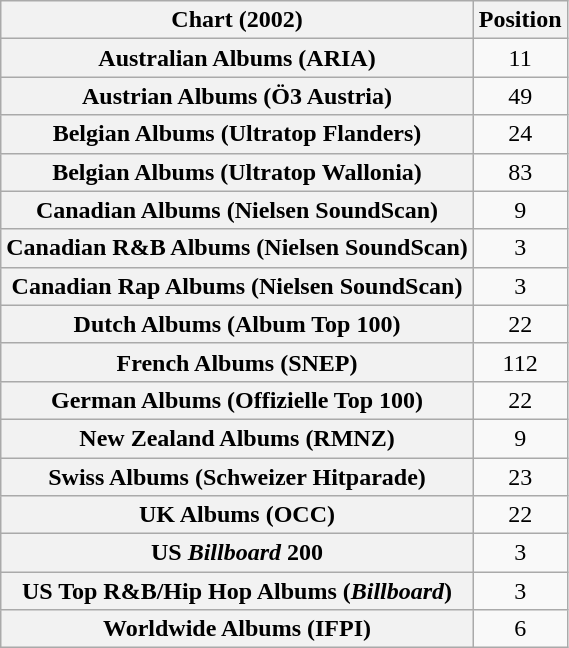<table class="wikitable sortable plainrowheaders">
<tr>
<th>Chart (2002)</th>
<th>Position</th>
</tr>
<tr>
<th scope="row">Australian Albums (ARIA)</th>
<td style="text-align:center;">11</td>
</tr>
<tr>
<th scope="row">Austrian Albums (Ö3 Austria)</th>
<td style="text-align:center;">49</td>
</tr>
<tr>
<th scope="row">Belgian Albums (Ultratop Flanders)</th>
<td style="text-align:center;">24</td>
</tr>
<tr>
<th scope="row">Belgian Albums (Ultratop Wallonia)</th>
<td style="text-align:center;">83</td>
</tr>
<tr>
<th scope="row">Canadian Albums (Nielsen SoundScan)</th>
<td style="text-align:center;">9</td>
</tr>
<tr>
<th scope="row">Canadian R&B Albums (Nielsen SoundScan)</th>
<td style="text-align:center;">3</td>
</tr>
<tr>
<th scope="row">Canadian Rap Albums (Nielsen SoundScan)</th>
<td style="text-align:center;">3</td>
</tr>
<tr>
<th scope="row">Dutch Albums (Album Top 100)</th>
<td style="text-align:center;">22</td>
</tr>
<tr>
<th scope="row">French Albums (SNEP)</th>
<td style="text-align:center;">112</td>
</tr>
<tr>
<th scope="row">German Albums (Offizielle Top 100)</th>
<td style="text-align:center;">22</td>
</tr>
<tr>
<th scope="row">New Zealand Albums (RMNZ)</th>
<td style="text-align:center;">9</td>
</tr>
<tr>
<th scope="row">Swiss Albums (Schweizer Hitparade)</th>
<td style="text-align:center;">23</td>
</tr>
<tr>
<th scope="row">UK Albums (OCC)</th>
<td style="text-align:center;">22</td>
</tr>
<tr>
<th scope="row">US <em>Billboard</em> 200</th>
<td style="text-align:center;">3</td>
</tr>
<tr>
<th scope="row">US Top R&B/Hip Hop Albums (<em>Billboard</em>)</th>
<td style="text-align:center;">3</td>
</tr>
<tr>
<th scope="row">Worldwide Albums (IFPI)</th>
<td style="text-align:center;">6</td>
</tr>
</table>
